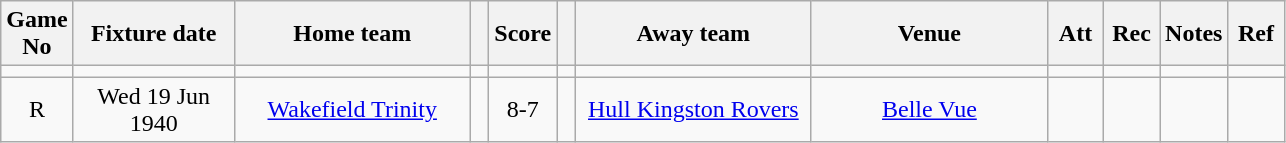<table class="wikitable" style="text-align:center;">
<tr>
<th width=20 abbr="No">Game No</th>
<th width=100 abbr="Date">Fixture date</th>
<th width=150 abbr="Home team">Home team</th>
<th width=5 abbr="space"></th>
<th width=20 abbr="Score">Score</th>
<th width=5 abbr="space"></th>
<th width=150 abbr="Away team">Away team</th>
<th width=150 abbr="Venue">Venue</th>
<th width=30 abbr="Att">Att</th>
<th width=30 abbr="Rec">Rec</th>
<th width=20 abbr="Notes">Notes</th>
<th width=30 abbr="Ref">Ref</th>
</tr>
<tr>
<td></td>
<td></td>
<td></td>
<td></td>
<td></td>
<td></td>
<td></td>
<td></td>
<td></td>
<td></td>
<td></td>
<td></td>
</tr>
<tr>
<td>R</td>
<td>Wed 19 Jun 1940</td>
<td><a href='#'>Wakefield Trinity</a></td>
<td></td>
<td>8-7</td>
<td></td>
<td><a href='#'>Hull Kingston Rovers</a></td>
<td><a href='#'>Belle Vue</a></td>
<td></td>
<td></td>
<td></td>
<td></td>
</tr>
</table>
